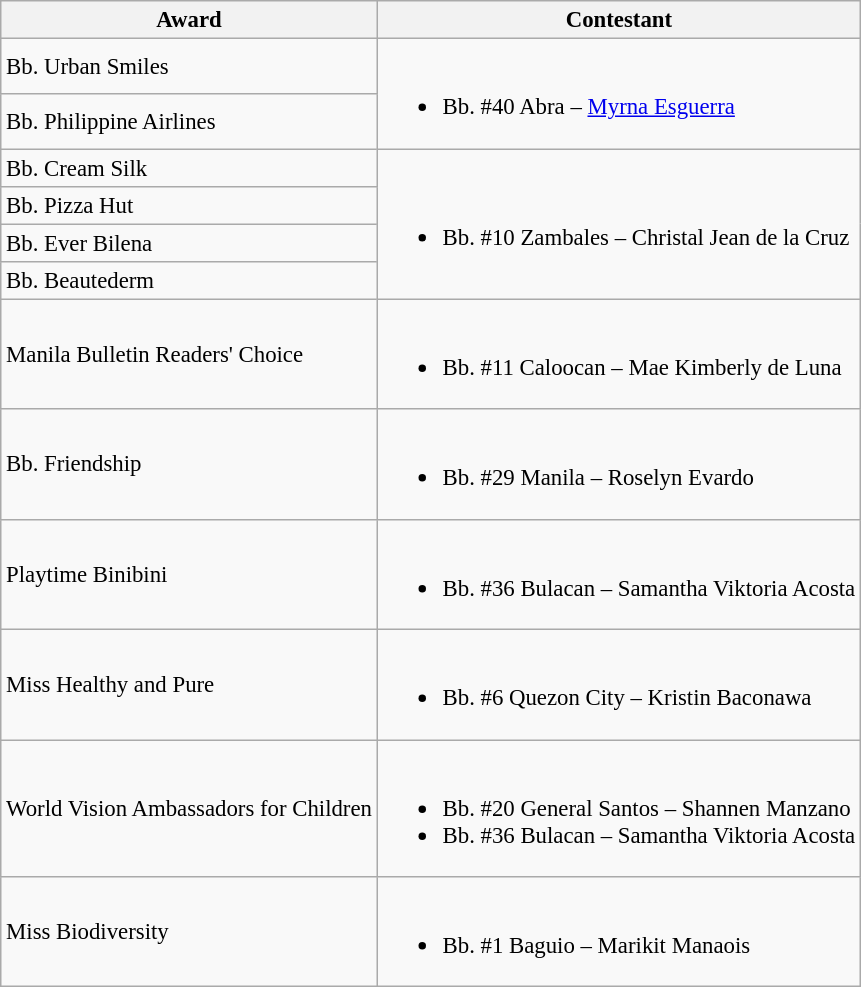<table class="wikitable sortable" style="font-size: 95%;">
<tr>
<th>Award</th>
<th>Contestant</th>
</tr>
<tr>
<td>Bb. Urban Smiles</td>
<td rowspan="2"><br><ul><li>Bb. #40 Abra – <a href='#'>Myrna Esguerra</a></li></ul></td>
</tr>
<tr>
<td>Bb. Philippine Airlines</td>
</tr>
<tr>
<td>Bb. Cream Silk</td>
<td rowspan="4"><br><ul><li>Bb. #10 Zambales – Christal Jean de la Cruz</li></ul></td>
</tr>
<tr>
<td>Bb. Pizza Hut</td>
</tr>
<tr>
<td>Bb. Ever Bilena</td>
</tr>
<tr>
<td>Bb. Beautederm</td>
</tr>
<tr>
<td>Manila Bulletin Readers' Choice</td>
<td><br><ul><li>Bb. #11 Caloocan – Mae Kimberly de Luna</li></ul></td>
</tr>
<tr>
<td>Bb. Friendship</td>
<td><br><ul><li>Bb. #29 Manila – Roselyn Evardo</li></ul></td>
</tr>
<tr>
<td>Playtime Binibini</td>
<td><br><ul><li>Bb. #36 Bulacan – Samantha Viktoria Acosta</li></ul></td>
</tr>
<tr>
<td>Miss Healthy and Pure</td>
<td><br><ul><li>Bb. #6 Quezon City – Kristin Baconawa</li></ul></td>
</tr>
<tr>
<td>World Vision Ambassadors for Children</td>
<td><br><ul><li>Bb. #20 General Santos – Shannen Manzano</li><li>Bb. #36 Bulacan – Samantha Viktoria Acosta</li></ul></td>
</tr>
<tr>
<td>Miss Biodiversity</td>
<td><br><ul><li>Bb. #1 Baguio – Marikit Manaois</li></ul></td>
</tr>
</table>
